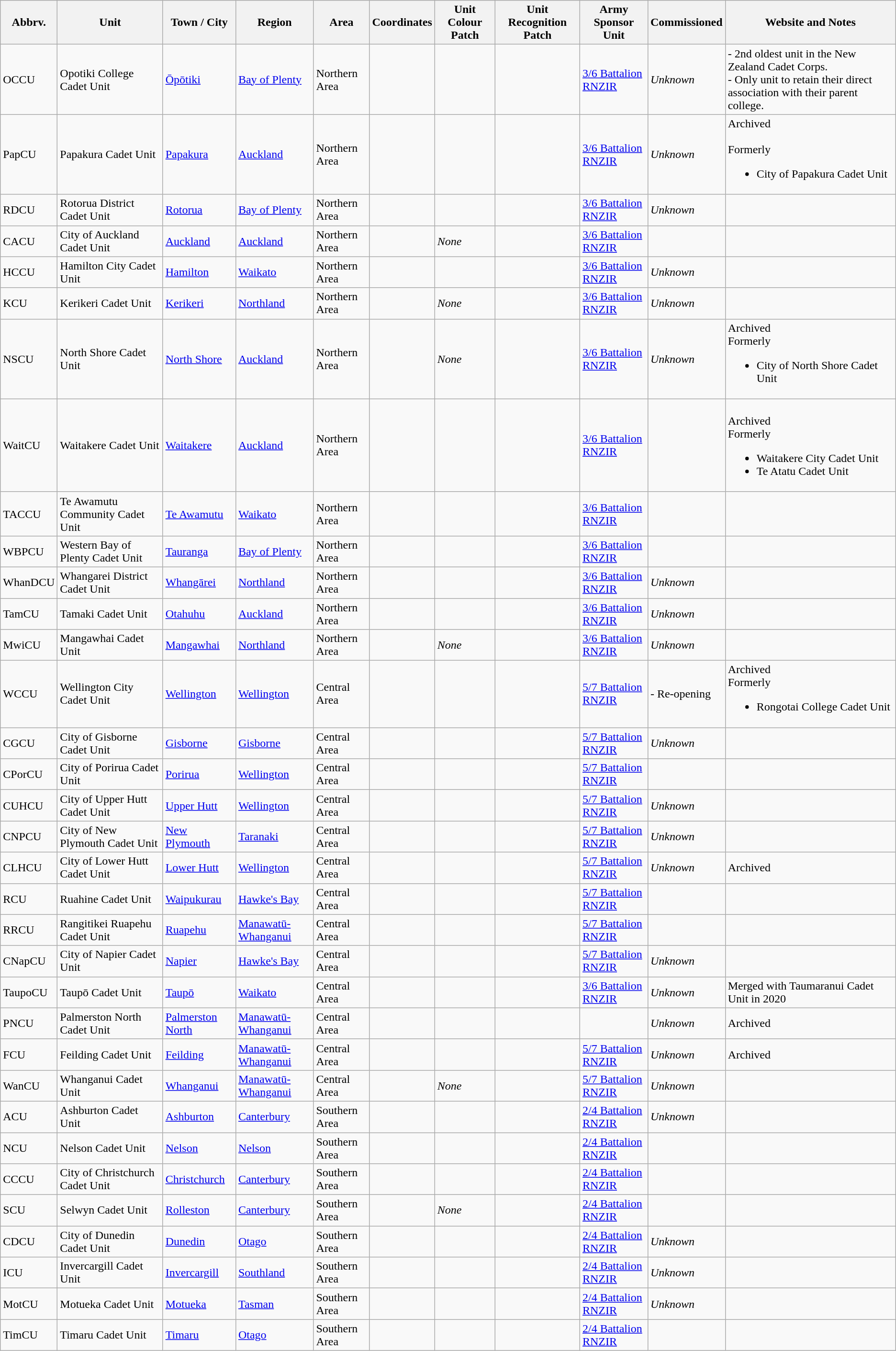<table class="wikitable sortable">
<tr>
<th>Abbrv.</th>
<th>Unit</th>
<th>Town / City</th>
<th>Region</th>
<th>Area</th>
<th>Coordinates</th>
<th class="unsortable">Unit Colour Patch</th>
<th>Unit Recognition Patch</th>
<th>Army Sponsor Unit</th>
<th data-sort-type="isoDate">Commissioned</th>
<th class="unsortable">Website and Notes</th>
</tr>
<tr>
<td>OCCU</td>
<td>Opotiki College Cadet Unit</td>
<td><a href='#'>Ōpōtiki</a></td>
<td><a href='#'>Bay of Plenty</a></td>
<td data-sort-value="1">Northern Area</td>
<td></td>
<td></td>
<td></td>
<td><a href='#'>3/6 Battalion RNZIR</a></td>
<td><em>Unknown</em></td>
<td>- 2nd oldest unit in the New Zealand Cadet Corps.<br>- Only unit to retain their direct association with their parent college.</td>
</tr>
<tr>
<td>PapCU</td>
<td>Papakura Cadet Unit</td>
<td><a href='#'>Papakura</a></td>
<td><a href='#'>Auckland</a></td>
<td data-sort-value="1">Northern Area</td>
<td></td>
<td></td>
<td></td>
<td><a href='#'>3/6 Battalion RNZIR</a></td>
<td><em>Unknown</em></td>
<td>Archived <br><br>Formerly<ul><li>City of Papakura Cadet Unit</li></ul></td>
</tr>
<tr>
<td>RDCU</td>
<td>Rotorua District Cadet Unit</td>
<td><a href='#'>Rotorua</a></td>
<td><a href='#'>Bay of Plenty</a></td>
<td data-sort-value="1">Northern Area</td>
<td></td>
<td></td>
<td></td>
<td><a href='#'>3/6 Battalion RNZIR</a></td>
<td><em>Unknown</em></td>
<td></td>
</tr>
<tr>
<td>CACU</td>
<td>City of Auckland Cadet Unit</td>
<td><a href='#'>Auckland</a></td>
<td><a href='#'>Auckland</a></td>
<td data-sort-value="1">Northern Area</td>
<td></td>
<td><em>None</em></td>
<td></td>
<td><a href='#'>3/6 Battalion RNZIR</a></td>
<td></td>
<td></td>
</tr>
<tr>
<td>HCCU</td>
<td>Hamilton City Cadet Unit</td>
<td><a href='#'>Hamilton</a></td>
<td><a href='#'>Waikato</a></td>
<td data-sort-value="1">Northern Area</td>
<td></td>
<td></td>
<td></td>
<td><a href='#'>3/6 Battalion RNZIR</a></td>
<td><em>Unknown</em></td>
<td></td>
</tr>
<tr>
<td>KCU</td>
<td>Kerikeri Cadet Unit</td>
<td><a href='#'>Kerikeri</a></td>
<td><a href='#'>Northland</a></td>
<td data-sort-value="1">Northern Area</td>
<td></td>
<td><em>None</em></td>
<td></td>
<td><a href='#'>3/6 Battalion RNZIR</a></td>
<td><em>Unknown</em></td>
<td></td>
</tr>
<tr>
<td>NSCU</td>
<td>North Shore Cadet Unit</td>
<td><a href='#'>North Shore</a></td>
<td><a href='#'>Auckland</a></td>
<td data-sort-value="1">Northern Area</td>
<td></td>
<td><em>None</em></td>
<td></td>
<td><a href='#'>3/6 Battalion RNZIR</a></td>
<td><em>Unknown</em></td>
<td>Archived <br>Formerly<ul><li>City of North Shore Cadet Unit</li></ul></td>
</tr>
<tr>
<td>WaitCU</td>
<td>Waitakere Cadet Unit</td>
<td><a href='#'>Waitakere</a></td>
<td><a href='#'>Auckland</a></td>
<td data-sort-value="1">Northern Area</td>
<td></td>
<td></td>
<td></td>
<td><a href='#'>3/6 Battalion RNZIR</a></td>
<td> </td>
<td><br>Archived <br>Formerly<ul><li>Waitakere City Cadet Unit</li><li>Te Atatu Cadet Unit</li></ul></td>
</tr>
<tr>
<td>TACCU</td>
<td>Te Awamutu Community Cadet Unit</td>
<td><a href='#'>Te Awamutu</a></td>
<td><a href='#'>Waikato</a></td>
<td data-sort-value="1">Northern Area</td>
<td></td>
<td></td>
<td></td>
<td><a href='#'>3/6 Battalion RNZIR</a></td>
<td></td>
<td></td>
</tr>
<tr>
<td>WBPCU</td>
<td>Western Bay of Plenty Cadet Unit</td>
<td><a href='#'>Tauranga</a></td>
<td><a href='#'>Bay of Plenty</a></td>
<td data-sort-value="1">Northern Area</td>
<td></td>
<td></td>
<td></td>
<td><a href='#'>3/6 Battalion RNZIR</a></td>
<td></td>
<td></td>
</tr>
<tr>
<td>WhanDCU</td>
<td>Whangarei District Cadet Unit</td>
<td><a href='#'>Whangārei</a></td>
<td><a href='#'>Northland</a></td>
<td data-sort-value="1">Northern Area</td>
<td></td>
<td></td>
<td></td>
<td><a href='#'>3/6 Battalion RNZIR</a></td>
<td><em>Unknown</em></td>
<td></td>
</tr>
<tr>
<td>TamCU</td>
<td>Tamaki Cadet Unit</td>
<td><a href='#'>Otahuhu</a></td>
<td><a href='#'>Auckland</a></td>
<td data-sort-value="1">Northern Area</td>
<td></td>
<td></td>
<td></td>
<td><a href='#'>3/6 Battalion RNZIR</a></td>
<td><em>Unknown</em></td>
<td></td>
</tr>
<tr>
<td>MwiCU</td>
<td>Mangawhai Cadet Unit</td>
<td><a href='#'>Mangawhai</a></td>
<td><a href='#'>Northland</a></td>
<td data-sort-value="1">Northern Area</td>
<td></td>
<td><em>None</em></td>
<td></td>
<td><a href='#'>3/6 Battalion RNZIR</a></td>
<td><em>Unknown</em></td>
<td></td>
</tr>
<tr>
<td>WCCU</td>
<td>Wellington City Cadet Unit</td>
<td><a href='#'>Wellington</a></td>
<td><a href='#'>Wellington</a></td>
<td data-sort-value="2">Central Area</td>
<td></td>
<td></td>
<td></td>
<td><a href='#'>5/7 Battalion RNZIR</a></td>
<td> - Re-opening</td>
<td>Archived <br>Formerly<ul><li>Rongotai College Cadet Unit</li></ul></td>
</tr>
<tr>
<td>CGCU</td>
<td>City of Gisborne Cadet Unit</td>
<td><a href='#'>Gisborne</a></td>
<td><a href='#'>Gisborne</a></td>
<td data-sort-value="2">Central Area</td>
<td></td>
<td></td>
<td></td>
<td><a href='#'>5/7 Battalion RNZIR</a></td>
<td><em>Unknown</em></td>
<td></td>
</tr>
<tr>
<td>CPorCU</td>
<td>City of Porirua Cadet Unit</td>
<td><a href='#'>Porirua</a></td>
<td><a href='#'>Wellington</a></td>
<td data-sort-value="2">Central Area</td>
<td></td>
<td></td>
<td></td>
<td><a href='#'>5/7 Battalion RNZIR</a></td>
<td></td>
<td></td>
</tr>
<tr>
<td>CUHCU</td>
<td>City of Upper Hutt Cadet Unit</td>
<td><a href='#'>Upper Hutt</a></td>
<td><a href='#'>Wellington</a></td>
<td data-sort-value="2">Central Area</td>
<td></td>
<td></td>
<td></td>
<td><a href='#'>5/7 Battalion RNZIR</a></td>
<td><em>Unknown</em></td>
<td></td>
</tr>
<tr>
<td>CNPCU</td>
<td>City of New Plymouth Cadet Unit</td>
<td><a href='#'>New Plymouth</a></td>
<td><a href='#'>Taranaki</a></td>
<td data-sort-value="2">Central Area</td>
<td></td>
<td></td>
<td></td>
<td><a href='#'>5/7 Battalion RNZIR</a></td>
<td><em>Unknown</em></td>
<td></td>
</tr>
<tr>
<td>CLHCU</td>
<td>City of Lower Hutt Cadet Unit</td>
<td><a href='#'>Lower Hutt</a></td>
<td><a href='#'>Wellington</a></td>
<td data-sort-value="2">Central Area</td>
<td></td>
<td></td>
<td></td>
<td><a href='#'>5/7 Battalion RNZIR</a></td>
<td><em>Unknown</em></td>
<td>Archived </td>
</tr>
<tr>
<td>RCU</td>
<td>Ruahine Cadet Unit</td>
<td><a href='#'>Waipukurau</a></td>
<td><a href='#'>Hawke's Bay</a></td>
<td data-sort-value="2">Central Area</td>
<td></td>
<td></td>
<td></td>
<td><a href='#'>5/7 Battalion RNZIR</a></td>
<td></td>
<td></td>
</tr>
<tr>
<td>RRCU</td>
<td>Rangitikei Ruapehu Cadet Unit</td>
<td><a href='#'>Ruapehu</a></td>
<td><a href='#'>Manawatū-Whanganui</a></td>
<td data-sort-value="2">Central Area</td>
<td></td>
<td></td>
<td></td>
<td><a href='#'>5/7 Battalion RNZIR</a></td>
<td></td>
</tr>
<tr>
<td>CNapCU</td>
<td>City of Napier Cadet Unit</td>
<td><a href='#'>Napier</a></td>
<td><a href='#'>Hawke's Bay</a></td>
<td data-sort-value="2">Central Area</td>
<td></td>
<td></td>
<td></td>
<td><a href='#'>5/7 Battalion RNZIR</a></td>
<td><em>Unknown</em></td>
<td></td>
</tr>
<tr>
<td>TaupoCU</td>
<td>Taupō Cadet Unit</td>
<td><a href='#'>Taupō</a></td>
<td><a href='#'>Waikato</a></td>
<td data-sort-value="2">Central Area</td>
<td></td>
<td></td>
<td></td>
<td><a href='#'>3/6 Battalion RNZIR</a></td>
<td><em>Unknown</em></td>
<td>Merged with Taumaranui Cadet Unit in 2020<br></td>
</tr>
<tr>
<td>PNCU</td>
<td>Palmerston North Cadet Unit</td>
<td><a href='#'>Palmerston North</a></td>
<td><a href='#'>Manawatū-Whanganui</a></td>
<td data-sort-value="2">Central Area</td>
<td></td>
<td></td>
<td></td>
<td></td>
<td><em>Unknown</em></td>
<td>Archived </td>
</tr>
<tr>
<td>FCU</td>
<td>Feilding Cadet Unit</td>
<td><a href='#'>Feilding</a></td>
<td><a href='#'>Manawatū-Whanganui</a></td>
<td data-sort-value="2">Central Area</td>
<td></td>
<td></td>
<td></td>
<td><a href='#'>5/7 Battalion RNZIR</a></td>
<td><em>Unknown</em></td>
<td>Archived </td>
</tr>
<tr>
<td>WanCU</td>
<td>Whanganui Cadet Unit</td>
<td><a href='#'>Whanganui</a></td>
<td><a href='#'>Manawatū-Whanganui</a></td>
<td data-sort-value="2">Central Area</td>
<td></td>
<td><em>None</em></td>
<td></td>
<td><a href='#'>5/7 Battalion RNZIR</a></td>
<td><em>Unknown</em></td>
<td></td>
</tr>
<tr>
<td>ACU</td>
<td>Ashburton Cadet Unit</td>
<td><a href='#'>Ashburton</a></td>
<td><a href='#'>Canterbury</a></td>
<td data-sort-value="3">Southern Area</td>
<td></td>
<td></td>
<td></td>
<td><a href='#'>2/4 Battalion RNZIR</a></td>
<td><em>Unknown</em></td>
<td></td>
</tr>
<tr>
<td>NCU</td>
<td>Nelson Cadet Unit</td>
<td><a href='#'>Nelson</a></td>
<td><a href='#'>Nelson</a></td>
<td data-sort-value="3">Southern Area</td>
<td></td>
<td></td>
<td></td>
<td><a href='#'>2/4 Battalion RNZIR</a></td>
<td></td>
<td></td>
</tr>
<tr>
<td>CCCU</td>
<td>City of Christchurch Cadet Unit</td>
<td><a href='#'>Christchurch</a></td>
<td><a href='#'>Canterbury</a></td>
<td data-sort-value="3">Southern Area</td>
<td></td>
<td></td>
<td></td>
<td><a href='#'>2/4 Battalion RNZIR</a></td>
<td></td>
<td></td>
</tr>
<tr>
<td>SCU</td>
<td>Selwyn Cadet Unit</td>
<td><a href='#'>Rolleston</a></td>
<td><a href='#'>Canterbury</a></td>
<td>Southern Area</td>
<td></td>
<td><em>None</em></td>
<td></td>
<td><a href='#'>2/4 Battalion RNZIR</a></td>
<td></td>
<td></td>
</tr>
<tr>
<td>CDCU</td>
<td>City of Dunedin Cadet Unit</td>
<td><a href='#'>Dunedin</a></td>
<td><a href='#'>Otago</a></td>
<td data-sort-value="3">Southern Area</td>
<td></td>
<td></td>
<td></td>
<td><a href='#'>2/4 Battalion RNZIR</a></td>
<td><em>Unknown</em></td>
<td></td>
</tr>
<tr>
<td>ICU</td>
<td>Invercargill Cadet Unit</td>
<td><a href='#'>Invercargill</a></td>
<td><a href='#'>Southland</a></td>
<td data-sort-value="3">Southern Area</td>
<td></td>
<td></td>
<td></td>
<td><a href='#'>2/4 Battalion RNZIR</a></td>
<td><em>Unknown</em></td>
<td></td>
</tr>
<tr>
<td>MotCU</td>
<td>Motueka Cadet Unit</td>
<td><a href='#'>Motueka</a></td>
<td><a href='#'>Tasman</a></td>
<td data-sort-value="3">Southern Area</td>
<td></td>
<td></td>
<td></td>
<td><a href='#'>2/4 Battalion RNZIR</a></td>
<td><em>Unknown</em></td>
<td></td>
</tr>
<tr>
<td>TimCU</td>
<td>Timaru Cadet Unit</td>
<td><a href='#'>Timaru</a></td>
<td><a href='#'>Otago</a></td>
<td data-sort-value="3">Southern Area</td>
<td></td>
<td></td>
<td></td>
<td><a href='#'>2/4 Battalion RNZIR</a></td>
<td></td>
<td></td>
</tr>
</table>
